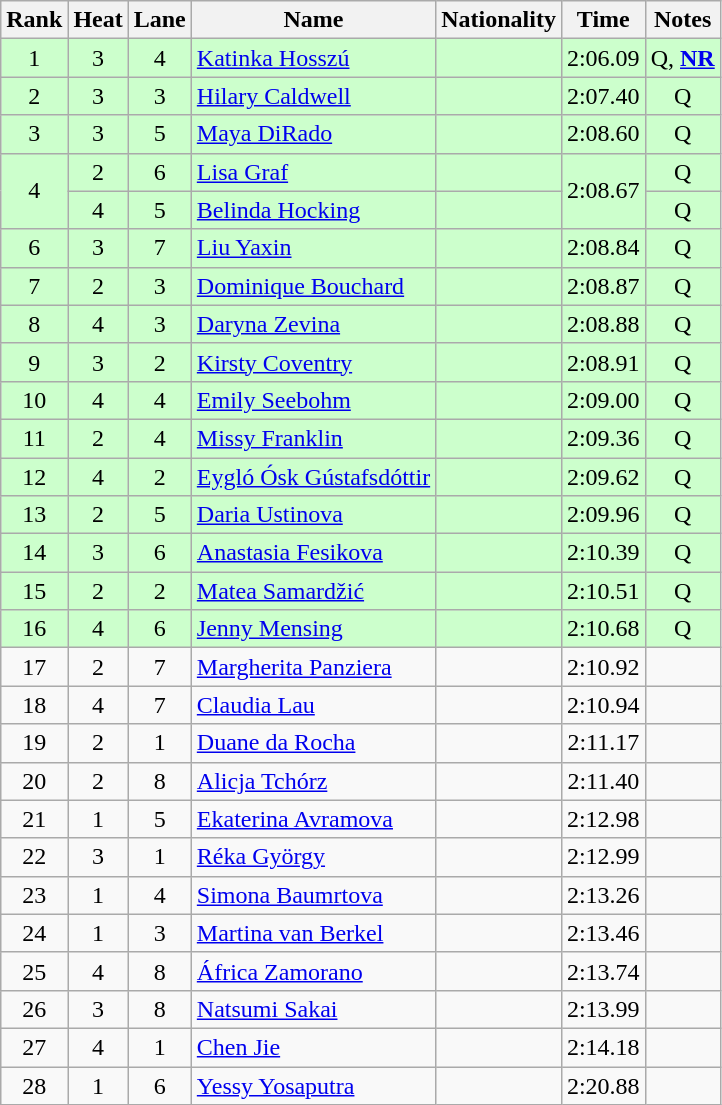<table class="wikitable sortable" style="text-align:center">
<tr>
<th>Rank</th>
<th>Heat</th>
<th>Lane</th>
<th>Name</th>
<th>Nationality</th>
<th>Time</th>
<th>Notes</th>
</tr>
<tr bgcolor=ccffcc>
<td>1</td>
<td>3</td>
<td>4</td>
<td align=left><a href='#'>Katinka Hosszú</a></td>
<td align=left></td>
<td>2:06.09</td>
<td>Q, <strong><a href='#'>NR</a></strong></td>
</tr>
<tr bgcolor=ccffcc>
<td>2</td>
<td>3</td>
<td>3</td>
<td align=left><a href='#'>Hilary Caldwell</a></td>
<td align=left></td>
<td>2:07.40</td>
<td>Q</td>
</tr>
<tr bgcolor=ccffcc>
<td>3</td>
<td>3</td>
<td>5</td>
<td align=left><a href='#'>Maya DiRado</a></td>
<td align=left></td>
<td>2:08.60</td>
<td>Q</td>
</tr>
<tr bgcolor=ccffcc>
<td rowspan=2>4</td>
<td>2</td>
<td>6</td>
<td align=left><a href='#'>Lisa Graf</a></td>
<td align=left></td>
<td rowspan=2>2:08.67</td>
<td>Q</td>
</tr>
<tr bgcolor=ccffcc>
<td>4</td>
<td>5</td>
<td align=left><a href='#'>Belinda Hocking</a></td>
<td align=left></td>
<td>Q</td>
</tr>
<tr bgcolor=ccffcc>
<td>6</td>
<td>3</td>
<td>7</td>
<td align=left><a href='#'>Liu Yaxin</a></td>
<td align=left></td>
<td>2:08.84</td>
<td>Q</td>
</tr>
<tr bgcolor=ccffcc>
<td>7</td>
<td>2</td>
<td>3</td>
<td align=left><a href='#'>Dominique Bouchard</a></td>
<td align=left></td>
<td>2:08.87</td>
<td>Q</td>
</tr>
<tr bgcolor=ccffcc>
<td>8</td>
<td>4</td>
<td>3</td>
<td align=left><a href='#'>Daryna Zevina</a></td>
<td align=left></td>
<td>2:08.88</td>
<td>Q</td>
</tr>
<tr bgcolor=ccffcc>
<td>9</td>
<td>3</td>
<td>2</td>
<td align=left><a href='#'>Kirsty Coventry</a></td>
<td align=left></td>
<td>2:08.91</td>
<td>Q</td>
</tr>
<tr bgcolor=ccffcc>
<td>10</td>
<td>4</td>
<td>4</td>
<td align=left><a href='#'>Emily Seebohm</a></td>
<td align=left></td>
<td>2:09.00</td>
<td>Q</td>
</tr>
<tr bgcolor=ccffcc>
<td>11</td>
<td>2</td>
<td>4</td>
<td align=left><a href='#'>Missy Franklin</a></td>
<td align=left></td>
<td>2:09.36</td>
<td>Q</td>
</tr>
<tr bgcolor=ccffcc>
<td>12</td>
<td>4</td>
<td>2</td>
<td align=left><a href='#'>Eygló Ósk Gústafsdóttir</a></td>
<td align=left></td>
<td>2:09.62</td>
<td>Q</td>
</tr>
<tr bgcolor=ccffcc>
<td>13</td>
<td>2</td>
<td>5</td>
<td align=left><a href='#'>Daria Ustinova</a></td>
<td align=left></td>
<td>2:09.96</td>
<td>Q</td>
</tr>
<tr bgcolor=ccffcc>
<td>14</td>
<td>3</td>
<td>6</td>
<td align=left><a href='#'>Anastasia Fesikova</a></td>
<td align=left></td>
<td>2:10.39</td>
<td>Q</td>
</tr>
<tr bgcolor=ccffcc>
<td>15</td>
<td>2</td>
<td>2</td>
<td align=left><a href='#'>Matea Samardžić</a></td>
<td align=left></td>
<td>2:10.51</td>
<td>Q</td>
</tr>
<tr bgcolor=ccffcc>
<td>16</td>
<td>4</td>
<td>6</td>
<td align=left><a href='#'>Jenny Mensing</a></td>
<td align=left></td>
<td>2:10.68</td>
<td>Q</td>
</tr>
<tr>
<td>17</td>
<td>2</td>
<td>7</td>
<td align=left><a href='#'>Margherita Panziera</a></td>
<td align=left></td>
<td>2:10.92</td>
<td></td>
</tr>
<tr>
<td>18</td>
<td>4</td>
<td>7</td>
<td align=left><a href='#'>Claudia Lau</a></td>
<td align=left></td>
<td>2:10.94</td>
<td></td>
</tr>
<tr>
<td>19</td>
<td>2</td>
<td>1</td>
<td align=left><a href='#'>Duane da Rocha</a></td>
<td align=left></td>
<td>2:11.17</td>
<td></td>
</tr>
<tr>
<td>20</td>
<td>2</td>
<td>8</td>
<td align=left><a href='#'>Alicja Tchórz</a></td>
<td align=left></td>
<td>2:11.40</td>
<td></td>
</tr>
<tr>
<td>21</td>
<td>1</td>
<td>5</td>
<td align=left><a href='#'>Ekaterina Avramova</a></td>
<td align=left></td>
<td>2:12.98</td>
<td></td>
</tr>
<tr>
<td>22</td>
<td>3</td>
<td>1</td>
<td align=left><a href='#'>Réka György</a></td>
<td align=left></td>
<td>2:12.99</td>
<td></td>
</tr>
<tr>
<td>23</td>
<td>1</td>
<td>4</td>
<td align=left><a href='#'>Simona Baumrtova</a></td>
<td align=left></td>
<td>2:13.26</td>
<td></td>
</tr>
<tr>
<td>24</td>
<td>1</td>
<td>3</td>
<td align=left><a href='#'>Martina van Berkel</a></td>
<td align=left></td>
<td>2:13.46</td>
<td></td>
</tr>
<tr>
<td>25</td>
<td>4</td>
<td>8</td>
<td align=left><a href='#'>África Zamorano</a></td>
<td align=left></td>
<td>2:13.74</td>
<td></td>
</tr>
<tr>
<td>26</td>
<td>3</td>
<td>8</td>
<td align=left><a href='#'>Natsumi Sakai</a></td>
<td align=left></td>
<td>2:13.99</td>
<td></td>
</tr>
<tr>
<td>27</td>
<td>4</td>
<td>1</td>
<td align=left><a href='#'>Chen Jie</a></td>
<td align=left></td>
<td>2:14.18</td>
<td></td>
</tr>
<tr>
<td>28</td>
<td>1</td>
<td>6</td>
<td align=left><a href='#'>Yessy Yosaputra</a></td>
<td align=left></td>
<td>2:20.88</td>
<td></td>
</tr>
</table>
